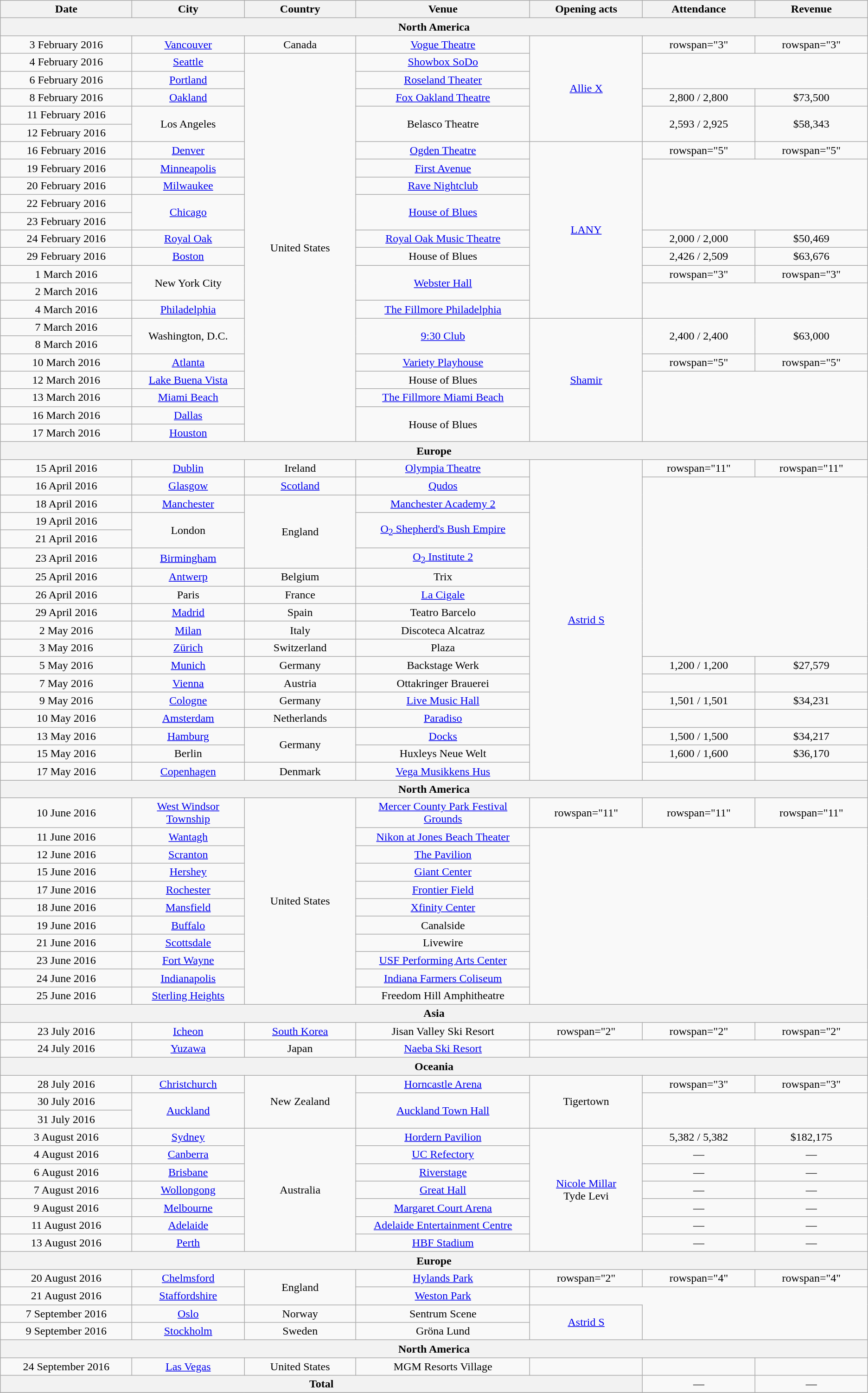<table class="wikitable" style="text-align:center;">
<tr>
<th scope="col" style="width:12em;">Date</th>
<th scope="col" style="width:10em;">City</th>
<th scope="col" style="width:10em;">Country</th>
<th scope="col" style="width:16em;">Venue</th>
<th scope="col" style="width:10em;">Opening acts</th>
<th scope="col" style="width:10em;">Attendance</th>
<th scope="col" style="width:10em;">Revenue</th>
</tr>
<tr>
<th colspan="7">North America</th>
</tr>
<tr>
<td>3 February 2016</td>
<td><a href='#'>Vancouver</a></td>
<td>Canada</td>
<td><a href='#'>Vogue Theatre</a></td>
<td rowspan="6"><a href='#'>Allie X</a></td>
<td>rowspan="3" </td>
<td>rowspan="3" </td>
</tr>
<tr>
<td>4 February 2016</td>
<td><a href='#'>Seattle</a></td>
<td rowspan="22">United States</td>
<td><a href='#'>Showbox SoDo</a></td>
</tr>
<tr>
<td>6 February 2016</td>
<td><a href='#'>Portland</a></td>
<td><a href='#'>Roseland Theater</a></td>
</tr>
<tr>
<td>8 February 2016</td>
<td><a href='#'>Oakland</a></td>
<td><a href='#'>Fox Oakland Theatre</a></td>
<td>2,800 / 2,800</td>
<td>$73,500</td>
</tr>
<tr>
<td>11 February 2016</td>
<td rowspan="2">Los Angeles</td>
<td rowspan="2">Belasco Theatre</td>
<td rowspan="2">2,593 / 2,925</td>
<td rowspan="2">$58,343</td>
</tr>
<tr>
<td>12 February 2016</td>
</tr>
<tr>
<td>16 February 2016</td>
<td><a href='#'>Denver</a></td>
<td><a href='#'>Ogden Theatre</a></td>
<td rowspan="10"><a href='#'>LANY</a></td>
<td>rowspan="5" </td>
<td>rowspan="5" </td>
</tr>
<tr>
<td>19 February 2016</td>
<td><a href='#'>Minneapolis</a></td>
<td><a href='#'>First Avenue</a></td>
</tr>
<tr>
<td>20 February 2016</td>
<td><a href='#'>Milwaukee</a></td>
<td><a href='#'>Rave Nightclub</a></td>
</tr>
<tr>
<td>22 February 2016</td>
<td rowspan="2"><a href='#'>Chicago</a></td>
<td rowspan="2"><a href='#'>House of Blues</a></td>
</tr>
<tr>
<td>23 February 2016</td>
</tr>
<tr>
<td>24 February 2016</td>
<td><a href='#'>Royal Oak</a></td>
<td><a href='#'>Royal Oak Music Theatre</a></td>
<td>2,000 / 2,000</td>
<td>$50,469</td>
</tr>
<tr>
<td>29 February 2016</td>
<td><a href='#'>Boston</a></td>
<td>House of Blues</td>
<td>2,426 / 2,509</td>
<td>$63,676</td>
</tr>
<tr>
<td>1 March 2016</td>
<td rowspan="2">New York City</td>
<td rowspan="2"><a href='#'>Webster Hall</a></td>
<td>rowspan="3" </td>
<td>rowspan="3" </td>
</tr>
<tr>
<td>2 March 2016</td>
</tr>
<tr>
<td>4 March 2016</td>
<td><a href='#'>Philadelphia</a></td>
<td><a href='#'>The Fillmore Philadelphia</a></td>
</tr>
<tr>
<td>7 March 2016</td>
<td rowspan="2">Washington, D.C.</td>
<td rowspan="2"><a href='#'>9:30 Club</a></td>
<td rowspan="7"><a href='#'>Shamir</a></td>
<td rowspan="2">2,400 / 2,400</td>
<td rowspan="2">$63,000</td>
</tr>
<tr>
<td>8 March 2016</td>
</tr>
<tr>
<td>10 March 2016</td>
<td><a href='#'>Atlanta</a></td>
<td><a href='#'>Variety Playhouse</a></td>
<td>rowspan="5" </td>
<td>rowspan="5" </td>
</tr>
<tr>
<td>12 March 2016</td>
<td><a href='#'>Lake Buena Vista</a></td>
<td>House of Blues</td>
</tr>
<tr>
<td>13 March 2016</td>
<td><a href='#'>Miami Beach</a></td>
<td><a href='#'>The Fillmore Miami Beach</a></td>
</tr>
<tr>
<td>16 March 2016</td>
<td><a href='#'>Dallas</a></td>
<td rowspan="2">House of Blues</td>
</tr>
<tr>
<td>17 March 2016</td>
<td><a href='#'>Houston</a></td>
</tr>
<tr>
<th colspan="7">Europe</th>
</tr>
<tr>
<td>15 April 2016</td>
<td><a href='#'>Dublin</a></td>
<td>Ireland</td>
<td><a href='#'>Olympia Theatre</a></td>
<td rowspan="18"><a href='#'>Astrid S</a></td>
<td>rowspan="11" </td>
<td>rowspan="11" </td>
</tr>
<tr>
<td>16 April 2016</td>
<td><a href='#'>Glasgow</a></td>
<td><a href='#'>Scotland</a></td>
<td><a href='#'>Qudos</a></td>
</tr>
<tr>
<td>18 April 2016</td>
<td><a href='#'>Manchester</a></td>
<td rowspan="4">England</td>
<td><a href='#'>Manchester Academy 2</a></td>
</tr>
<tr>
<td>19 April 2016</td>
<td rowspan="2">London</td>
<td rowspan="2"><a href='#'>O<sub>2</sub> Shepherd's Bush Empire</a></td>
</tr>
<tr>
<td>21 April 2016</td>
</tr>
<tr>
<td>23 April 2016</td>
<td><a href='#'>Birmingham</a></td>
<td><a href='#'>O<sub>2</sub> Institute 2</a></td>
</tr>
<tr>
<td>25 April 2016</td>
<td><a href='#'>Antwerp</a></td>
<td>Belgium</td>
<td>Trix</td>
</tr>
<tr>
<td>26 April 2016</td>
<td>Paris</td>
<td>France</td>
<td><a href='#'>La Cigale</a></td>
</tr>
<tr>
<td>29 April 2016</td>
<td><a href='#'>Madrid</a></td>
<td>Spain</td>
<td>Teatro Barcelo</td>
</tr>
<tr>
<td>2 May 2016</td>
<td><a href='#'>Milan</a></td>
<td>Italy</td>
<td>Discoteca Alcatraz</td>
</tr>
<tr>
<td>3 May 2016</td>
<td><a href='#'>Zürich</a></td>
<td>Switzerland</td>
<td>Plaza</td>
</tr>
<tr>
<td>5 May 2016</td>
<td><a href='#'>Munich</a></td>
<td>Germany</td>
<td>Backstage Werk</td>
<td>1,200 / 1,200</td>
<td>$27,579</td>
</tr>
<tr>
<td>7 May 2016</td>
<td><a href='#'>Vienna</a></td>
<td>Austria</td>
<td>Ottakringer Brauerei</td>
<td></td>
<td></td>
</tr>
<tr>
<td>9 May 2016</td>
<td><a href='#'>Cologne</a></td>
<td>Germany</td>
<td><a href='#'>Live Music Hall</a></td>
<td>1,501 / 1,501</td>
<td>$34,231</td>
</tr>
<tr>
<td>10 May 2016</td>
<td><a href='#'>Amsterdam</a></td>
<td>Netherlands</td>
<td><a href='#'>Paradiso</a></td>
<td></td>
<td></td>
</tr>
<tr>
<td>13 May 2016</td>
<td><a href='#'>Hamburg</a></td>
<td rowspan="2">Germany</td>
<td><a href='#'>Docks</a></td>
<td>1,500 / 1,500</td>
<td>$34,217</td>
</tr>
<tr>
<td>15 May 2016</td>
<td>Berlin</td>
<td>Huxleys Neue Welt</td>
<td>1,600 / 1,600</td>
<td>$36,170</td>
</tr>
<tr>
<td>17 May 2016</td>
<td><a href='#'>Copenhagen</a></td>
<td>Denmark</td>
<td><a href='#'>Vega Musikkens Hus</a></td>
<td></td>
<td></td>
</tr>
<tr>
<th colspan="7">North America</th>
</tr>
<tr>
<td>10 June 2016</td>
<td><a href='#'>West Windsor Township</a></td>
<td rowspan="11">United States</td>
<td><a href='#'>Mercer County Park Festival Grounds</a></td>
<td>rowspan="11" </td>
<td>rowspan="11" </td>
<td>rowspan="11" </td>
</tr>
<tr>
<td>11 June 2016</td>
<td><a href='#'>Wantagh</a></td>
<td><a href='#'>Nikon at Jones Beach Theater</a></td>
</tr>
<tr>
<td>12 June 2016</td>
<td><a href='#'>Scranton</a></td>
<td><a href='#'>The Pavilion</a></td>
</tr>
<tr>
<td>15 June 2016</td>
<td><a href='#'>Hershey</a></td>
<td><a href='#'>Giant Center</a></td>
</tr>
<tr>
<td>17 June 2016</td>
<td><a href='#'>Rochester</a></td>
<td><a href='#'>Frontier Field</a></td>
</tr>
<tr>
<td>18 June 2016</td>
<td><a href='#'>Mansfield</a></td>
<td><a href='#'>Xfinity Center</a></td>
</tr>
<tr>
<td>19 June 2016</td>
<td><a href='#'>Buffalo</a></td>
<td>Canalside</td>
</tr>
<tr>
<td>21 June 2016</td>
<td><a href='#'>Scottsdale</a></td>
<td>Livewire</td>
</tr>
<tr>
<td>23 June 2016</td>
<td><a href='#'>Fort Wayne</a></td>
<td><a href='#'>USF Performing Arts Center</a></td>
</tr>
<tr>
<td>24 June 2016</td>
<td><a href='#'>Indianapolis</a></td>
<td><a href='#'>Indiana Farmers Coliseum</a></td>
</tr>
<tr>
<td>25 June 2016</td>
<td><a href='#'>Sterling Heights</a></td>
<td>Freedom Hill Amphitheatre</td>
</tr>
<tr>
<th colspan="7">Asia</th>
</tr>
<tr>
<td>23 July 2016</td>
<td><a href='#'>Icheon</a></td>
<td><a href='#'>South Korea</a></td>
<td>Jisan Valley Ski Resort</td>
<td>rowspan="2" </td>
<td>rowspan="2" </td>
<td>rowspan="2" </td>
</tr>
<tr>
<td>24 July 2016</td>
<td><a href='#'>Yuzawa</a></td>
<td>Japan</td>
<td><a href='#'>Naeba Ski Resort</a></td>
</tr>
<tr>
<th colspan="7">Oceania</th>
</tr>
<tr>
<td>28 July 2016</td>
<td><a href='#'>Christchurch</a></td>
<td rowspan="3">New Zealand</td>
<td><a href='#'>Horncastle Arena</a></td>
<td rowspan="3">Tigertown</td>
<td>rowspan="3" </td>
<td>rowspan="3" </td>
</tr>
<tr>
<td>30 July 2016</td>
<td rowspan="2"><a href='#'>Auckland</a></td>
<td rowspan="2"><a href='#'>Auckland Town Hall</a></td>
</tr>
<tr>
<td>31 July 2016</td>
</tr>
<tr>
<td>3 August 2016</td>
<td><a href='#'>Sydney</a></td>
<td rowspan="7">Australia</td>
<td><a href='#'>Hordern Pavilion</a></td>
<td rowspan="7"><a href='#'>Nicole Millar</a><br>Tyde Levi</td>
<td>5,382 / 5,382</td>
<td>$182,175</td>
</tr>
<tr>
<td>4 August 2016</td>
<td><a href='#'>Canberra</a></td>
<td><a href='#'>UC Refectory</a></td>
<td>—</td>
<td>—</td>
</tr>
<tr>
<td>6 August 2016</td>
<td><a href='#'>Brisbane</a></td>
<td><a href='#'>Riverstage</a></td>
<td>—</td>
<td>—</td>
</tr>
<tr>
<td>7 August 2016</td>
<td><a href='#'>Wollongong</a></td>
<td><a href='#'>Great Hall</a></td>
<td>—</td>
<td>—</td>
</tr>
<tr>
<td>9 August 2016</td>
<td><a href='#'>Melbourne</a></td>
<td><a href='#'>Margaret Court Arena</a></td>
<td>—</td>
<td>—</td>
</tr>
<tr>
<td>11 August 2016</td>
<td><a href='#'>Adelaide</a></td>
<td><a href='#'>Adelaide Entertainment Centre</a></td>
<td>—</td>
<td>—</td>
</tr>
<tr>
<td>13 August 2016</td>
<td><a href='#'>Perth</a></td>
<td><a href='#'>HBF Stadium</a></td>
<td>—</td>
<td>—</td>
</tr>
<tr>
<th colspan="7">Europe</th>
</tr>
<tr>
<td>20 August 2016</td>
<td><a href='#'>Chelmsford</a></td>
<td rowspan="2">England</td>
<td><a href='#'>Hylands Park</a></td>
<td>rowspan="2" </td>
<td>rowspan="4" </td>
<td>rowspan="4" </td>
</tr>
<tr>
<td>21 August 2016</td>
<td><a href='#'>Staffordshire</a></td>
<td><a href='#'>Weston Park</a></td>
</tr>
<tr>
<td>7 September 2016</td>
<td><a href='#'>Oslo</a></td>
<td>Norway</td>
<td>Sentrum Scene</td>
<td rowspan="2"><a href='#'>Astrid S</a></td>
</tr>
<tr>
<td>9 September 2016</td>
<td><a href='#'>Stockholm</a></td>
<td>Sweden</td>
<td>Gröna Lund</td>
</tr>
<tr>
<th colspan="7">North America</th>
</tr>
<tr>
<td>24 September 2016</td>
<td><a href='#'>Las Vegas</a></td>
<td>United States</td>
<td>MGM Resorts Village</td>
<td></td>
<td></td>
<td></td>
</tr>
<tr>
<th colspan="5">Total</th>
<td>—</td>
<td>—</td>
</tr>
<tr>
</tr>
</table>
